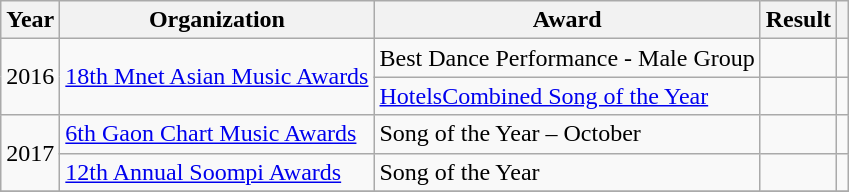<table class="wikitable sortable plainrowheaders sortable">
<tr>
<th scope="col">Year</th>
<th scope="col">Organization</th>
<th scope="col">Award</th>
<th scope="col">Result</th>
<th class="unsortable"></th>
</tr>
<tr>
<td rowspan="2">2016</td>
<td rowspan="2"><a href='#'>18th Mnet Asian Music Awards</a></td>
<td>Best Dance Performance - Male Group</td>
<td></td>
<td align="center"></td>
</tr>
<tr>
<td><a href='#'>HotelsCombined Song of the Year</a></td>
<td></td>
<td align="center"></td>
</tr>
<tr>
<td rowspan="2">2017</td>
<td><a href='#'>6th Gaon Chart Music Awards</a></td>
<td>Song of the Year – October</td>
<td></td>
<td align="center"></td>
</tr>
<tr>
<td><a href='#'>12th Annual Soompi Awards</a></td>
<td>Song of the Year</td>
<td></td>
<td align="center"></td>
</tr>
<tr>
</tr>
</table>
